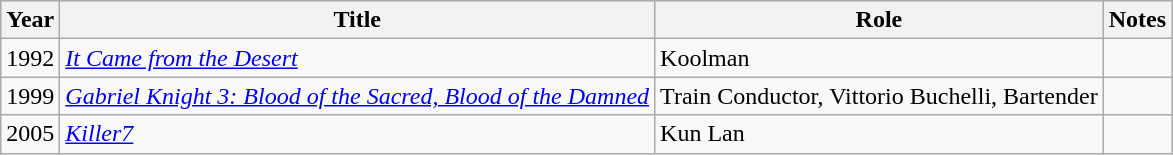<table class="wikitable sortable">
<tr>
<th>Year</th>
<th>Title</th>
<th>Role</th>
<th>Notes</th>
</tr>
<tr>
<td>1992</td>
<td><em><a href='#'>It Came from the Desert</a></em></td>
<td>Koolman</td>
<td></td>
</tr>
<tr>
<td>1999</td>
<td><em><a href='#'>Gabriel Knight 3: Blood of the Sacred, Blood of the Damned</a></em></td>
<td>Train Conductor, Vittorio Buchelli, Bartender</td>
<td></td>
</tr>
<tr>
<td>2005</td>
<td><em><a href='#'>Killer7</a></em></td>
<td>Kun Lan</td>
<td></td>
</tr>
</table>
